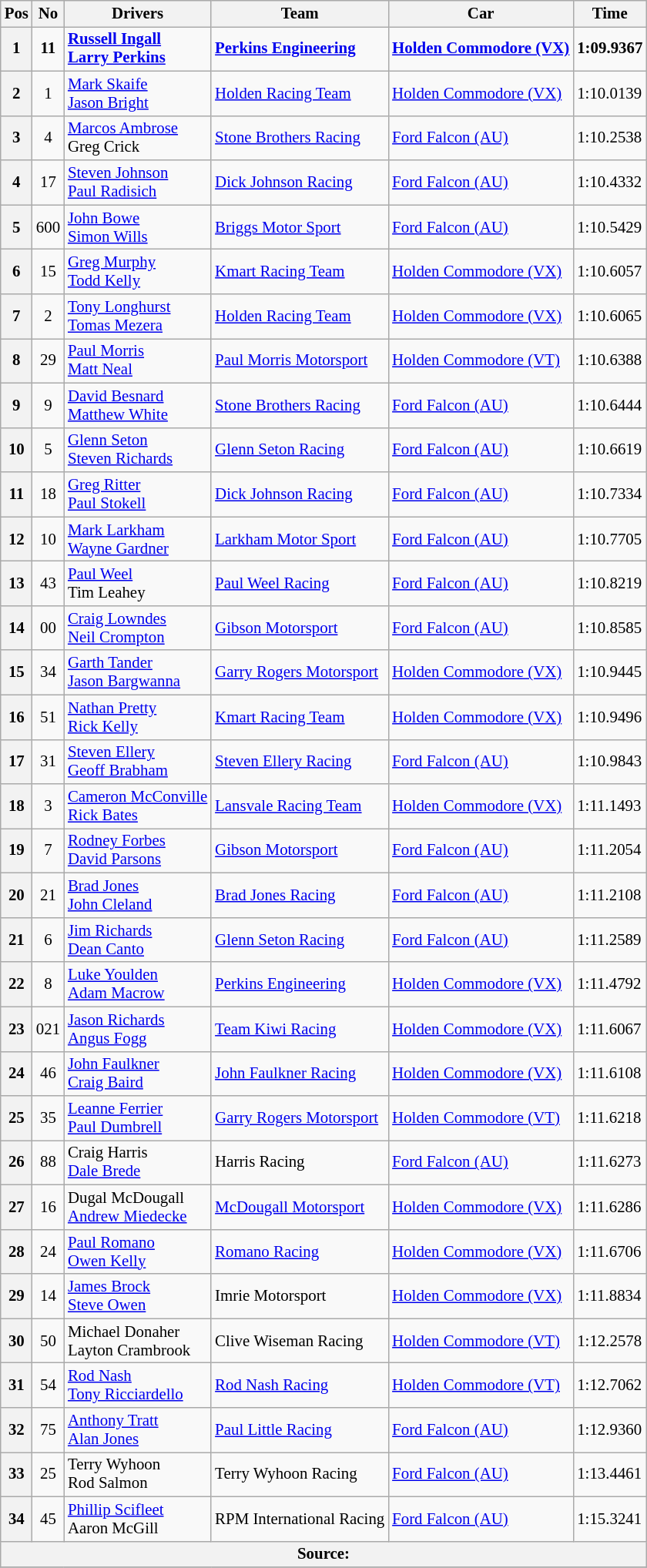<table class="wikitable" style="font-size: 87%;">
<tr>
<th>Pos</th>
<th>No</th>
<th>Drivers</th>
<th>Team</th>
<th>Car</th>
<th>Time</th>
</tr>
<tr>
<th>1</th>
<td align=center><strong>11</strong></td>
<td><strong> <a href='#'>Russell Ingall</a><br> <a href='#'>Larry Perkins</a></strong></td>
<td><strong><a href='#'>Perkins Engineering</a></strong></td>
<td><strong><a href='#'>Holden Commodore (VX)</a></strong></td>
<td><strong>1:09.9367</strong></td>
</tr>
<tr>
<th>2</th>
<td align=center>1</td>
<td> <a href='#'>Mark Skaife</a><br> <a href='#'>Jason Bright</a></td>
<td><a href='#'>Holden Racing Team</a></td>
<td><a href='#'>Holden Commodore (VX)</a></td>
<td>1:10.0139</td>
</tr>
<tr>
<th>3</th>
<td align=center>4</td>
<td> <a href='#'>Marcos Ambrose</a><br> Greg Crick</td>
<td><a href='#'>Stone Brothers Racing</a></td>
<td><a href='#'>Ford Falcon (AU)</a></td>
<td>1:10.2538</td>
</tr>
<tr>
<th>4</th>
<td align=center>17</td>
<td> <a href='#'>Steven Johnson</a><br> <a href='#'>Paul Radisich</a></td>
<td><a href='#'>Dick Johnson Racing</a></td>
<td><a href='#'>Ford Falcon (AU)</a></td>
<td>1:10.4332</td>
</tr>
<tr>
<th>5</th>
<td align=center>600</td>
<td> <a href='#'>John Bowe</a><br> <a href='#'>Simon Wills</a></td>
<td><a href='#'>Briggs Motor Sport</a></td>
<td><a href='#'>Ford Falcon (AU)</a></td>
<td>1:10.5429</td>
</tr>
<tr>
<th>6</th>
<td align=center>15</td>
<td> <a href='#'>Greg Murphy</a><br> <a href='#'>Todd Kelly</a></td>
<td><a href='#'>Kmart Racing Team</a></td>
<td><a href='#'>Holden Commodore (VX)</a></td>
<td>1:10.6057</td>
</tr>
<tr>
<th>7</th>
<td align=center>2</td>
<td> <a href='#'>Tony Longhurst</a><br> <a href='#'>Tomas Mezera</a></td>
<td><a href='#'>Holden Racing Team</a></td>
<td><a href='#'>Holden Commodore (VX)</a></td>
<td>1:10.6065</td>
</tr>
<tr>
<th>8</th>
<td align=center>29</td>
<td> <a href='#'>Paul Morris</a><br> <a href='#'>Matt Neal</a></td>
<td><a href='#'>Paul Morris Motorsport</a></td>
<td><a href='#'>Holden Commodore (VT)</a></td>
<td>1:10.6388</td>
</tr>
<tr>
<th>9</th>
<td align=center>9</td>
<td> <a href='#'>David Besnard</a><br> <a href='#'>Matthew White</a></td>
<td><a href='#'>Stone Brothers Racing</a></td>
<td><a href='#'>Ford Falcon (AU)</a></td>
<td>1:10.6444</td>
</tr>
<tr>
<th>10</th>
<td align=center>5</td>
<td> <a href='#'>Glenn Seton</a><br> <a href='#'>Steven Richards</a></td>
<td><a href='#'>Glenn Seton Racing</a></td>
<td><a href='#'>Ford Falcon (AU)</a></td>
<td>1:10.6619</td>
</tr>
<tr>
<th>11</th>
<td align=center>18</td>
<td> <a href='#'>Greg Ritter</a><br> <a href='#'>Paul Stokell</a></td>
<td><a href='#'>Dick Johnson Racing</a></td>
<td><a href='#'>Ford Falcon (AU)</a></td>
<td>1:10.7334</td>
</tr>
<tr>
<th>12</th>
<td align=center>10</td>
<td> <a href='#'>Mark Larkham</a><br> <a href='#'>Wayne Gardner</a></td>
<td><a href='#'>Larkham Motor Sport</a></td>
<td><a href='#'>Ford Falcon (AU)</a></td>
<td>1:10.7705</td>
</tr>
<tr>
<th>13</th>
<td align=center>43</td>
<td> <a href='#'>Paul Weel</a><br> Tim Leahey</td>
<td><a href='#'>Paul Weel Racing</a></td>
<td><a href='#'>Ford Falcon (AU)</a></td>
<td>1:10.8219</td>
</tr>
<tr>
<th>14</th>
<td align=center>00</td>
<td> <a href='#'>Craig Lowndes</a><br> <a href='#'>Neil Crompton</a></td>
<td><a href='#'>Gibson Motorsport</a></td>
<td><a href='#'>Ford Falcon (AU)</a></td>
<td>1:10.8585</td>
</tr>
<tr>
<th>15</th>
<td align=center>34</td>
<td> <a href='#'>Garth Tander</a><br> <a href='#'>Jason Bargwanna</a></td>
<td><a href='#'>Garry Rogers Motorsport</a></td>
<td><a href='#'>Holden Commodore (VX)</a></td>
<td>1:10.9445</td>
</tr>
<tr>
<th>16</th>
<td align=center>51</td>
<td> <a href='#'>Nathan Pretty</a><br> <a href='#'>Rick Kelly</a></td>
<td><a href='#'>Kmart Racing Team</a></td>
<td><a href='#'>Holden Commodore (VX)</a></td>
<td>1:10.9496</td>
</tr>
<tr>
<th>17</th>
<td align=center>31</td>
<td> <a href='#'>Steven Ellery</a><br> <a href='#'>Geoff Brabham</a></td>
<td><a href='#'>Steven Ellery Racing</a></td>
<td><a href='#'>Ford Falcon (AU)</a></td>
<td>1:10.9843</td>
</tr>
<tr>
<th>18</th>
<td align=center>3</td>
<td> <a href='#'>Cameron McConville</a><br> <a href='#'>Rick Bates</a></td>
<td><a href='#'>Lansvale Racing Team</a></td>
<td><a href='#'>Holden Commodore (VX)</a></td>
<td>1:11.1493</td>
</tr>
<tr>
<th>19</th>
<td align=center>7</td>
<td> <a href='#'>Rodney Forbes</a><br> <a href='#'>David Parsons</a></td>
<td><a href='#'>Gibson Motorsport</a></td>
<td><a href='#'>Ford Falcon (AU)</a></td>
<td>1:11.2054</td>
</tr>
<tr>
<th>20</th>
<td align=center>21</td>
<td> <a href='#'>Brad Jones</a><br> <a href='#'>John Cleland</a></td>
<td><a href='#'>Brad Jones Racing</a></td>
<td><a href='#'>Ford Falcon (AU)</a></td>
<td>1:11.2108</td>
</tr>
<tr>
<th>21</th>
<td align=center>6</td>
<td> <a href='#'>Jim Richards</a><br> <a href='#'>Dean Canto</a></td>
<td><a href='#'>Glenn Seton Racing</a></td>
<td><a href='#'>Ford Falcon (AU)</a></td>
<td>1:11.2589</td>
</tr>
<tr>
<th>22</th>
<td align=center>8</td>
<td> <a href='#'>Luke Youlden</a><br> <a href='#'>Adam Macrow</a></td>
<td><a href='#'>Perkins Engineering</a></td>
<td><a href='#'>Holden Commodore (VX)</a></td>
<td>1:11.4792</td>
</tr>
<tr>
<th>23</th>
<td align=center>021</td>
<td> <a href='#'>Jason Richards</a><br> <a href='#'>Angus Fogg</a></td>
<td><a href='#'>Team Kiwi Racing</a></td>
<td><a href='#'>Holden Commodore (VX)</a></td>
<td>1:11.6067</td>
</tr>
<tr>
<th>24</th>
<td align=center>46</td>
<td> <a href='#'>John Faulkner</a><br> <a href='#'>Craig Baird</a></td>
<td><a href='#'>John Faulkner Racing</a></td>
<td><a href='#'>Holden Commodore (VX)</a></td>
<td>1:11.6108</td>
</tr>
<tr>
<th>25</th>
<td align=center>35</td>
<td> <a href='#'>Leanne Ferrier</a><br> <a href='#'>Paul Dumbrell</a></td>
<td><a href='#'>Garry Rogers Motorsport</a></td>
<td><a href='#'>Holden Commodore (VT)</a></td>
<td>1:11.6218</td>
</tr>
<tr>
<th>26</th>
<td align=center>88</td>
<td> Craig Harris<br> <a href='#'>Dale Brede</a></td>
<td>Harris Racing</td>
<td><a href='#'>Ford Falcon (AU)</a></td>
<td>1:11.6273</td>
</tr>
<tr>
<th>27</th>
<td align=center>16</td>
<td> Dugal McDougall<br> <a href='#'>Andrew Miedecke</a></td>
<td><a href='#'>McDougall Motorsport</a></td>
<td><a href='#'>Holden Commodore (VX)</a></td>
<td>1:11.6286</td>
</tr>
<tr>
<th>28</th>
<td align=center>24</td>
<td> <a href='#'>Paul Romano</a><br> <a href='#'>Owen Kelly</a></td>
<td><a href='#'>Romano Racing</a></td>
<td><a href='#'>Holden Commodore (VX)</a></td>
<td>1:11.6706</td>
</tr>
<tr>
<th>29</th>
<td align=center>14</td>
<td> <a href='#'>James Brock</a><br> <a href='#'>Steve Owen</a></td>
<td>Imrie Motorsport</td>
<td><a href='#'>Holden Commodore (VX)</a></td>
<td>1:11.8834</td>
</tr>
<tr>
<th>30</th>
<td align=center>50</td>
<td> Michael Donaher<br> Layton Crambrook</td>
<td>Clive Wiseman Racing</td>
<td><a href='#'>Holden Commodore (VT)</a></td>
<td>1:12.2578</td>
</tr>
<tr>
<th>31</th>
<td align=center>54</td>
<td> <a href='#'>Rod Nash</a><br> <a href='#'>Tony Ricciardello</a></td>
<td><a href='#'>Rod Nash Racing</a></td>
<td><a href='#'>Holden Commodore (VT)</a></td>
<td>1:12.7062</td>
</tr>
<tr>
<th>32</th>
<td align=center>75</td>
<td> <a href='#'>Anthony Tratt</a><br> <a href='#'>Alan Jones</a></td>
<td><a href='#'>Paul Little Racing</a></td>
<td><a href='#'>Ford Falcon (AU)</a></td>
<td>1:12.9360</td>
</tr>
<tr>
<th>33</th>
<td align=center>25</td>
<td> Terry Wyhoon<br> Rod Salmon</td>
<td>Terry Wyhoon Racing</td>
<td><a href='#'>Ford Falcon (AU)</a></td>
<td>1:13.4461</td>
</tr>
<tr>
<th>34</th>
<td align=center>45</td>
<td> <a href='#'>Phillip Scifleet</a><br> Aaron McGill</td>
<td>RPM International Racing</td>
<td><a href='#'>Ford Falcon (AU)</a></td>
<td>1:15.3241</td>
</tr>
<tr>
<th colspan=6>Source:</th>
</tr>
<tr>
</tr>
</table>
